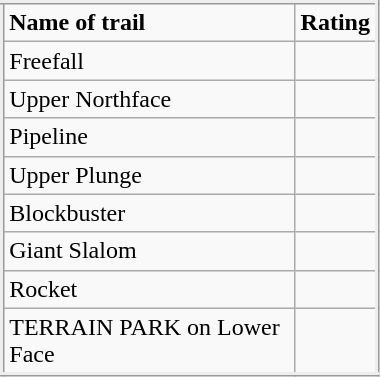<table class="wikitable" style="margin:10px; float:left; border: inset; border-collapse:collapse;" border="2" width="20%">
<tr>
<td><strong>Name of trail</strong></td>
<td><strong>Rating</strong></td>
</tr>
<tr>
<td>Freefall</td>
<td></td>
</tr>
<tr>
<td>Upper Northface</td>
<td></td>
</tr>
<tr>
<td>Pipeline</td>
<td></td>
</tr>
<tr>
<td>Upper Plunge</td>
<td></td>
</tr>
<tr>
<td>Blockbuster</td>
<td></td>
</tr>
<tr>
<td>Giant Slalom</td>
<td></td>
</tr>
<tr>
<td>Rocket</td>
<td></td>
</tr>
<tr>
<td>TERRAIN PARK on Lower Face</td>
<td></td>
</tr>
</table>
